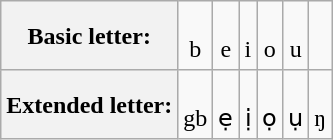<table class="wikitable" style="line-height: 1.2">
<tr align=center>
<th>Basic letter:</th>
<td> <br>b</td>
<td> <br>e</td>
<td> <br>i</td>
<td> <br>o</td>
<td> <br>u</td>
</tr>
<tr align=center>
<th>Extended letter:</th>
<td> <br>gb</td>
<td> <br>ẹ</td>
<td> <br>ị</td>
<td> <br>ọ</td>
<td> <br>ụ</td>
<td> <br>ŋ</td>
</tr>
</table>
